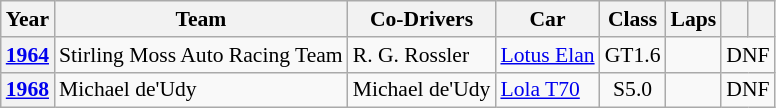<table class="wikitable" style="text-align:center; font-size:90%">
<tr>
<th>Year</th>
<th>Team</th>
<th>Co-Drivers</th>
<th>Car</th>
<th>Class</th>
<th>Laps</th>
<th></th>
<th></th>
</tr>
<tr>
<th><a href='#'>1964</a></th>
<td align=left> Stirling Moss Auto Racing Team</td>
<td align=left> R. G. Rossler</td>
<td align=left><a href='#'>Lotus Elan</a></td>
<td>GT1.6</td>
<td></td>
<td colspan=2>DNF</td>
</tr>
<tr>
<th><a href='#'>1968</a></th>
<td align=left> Michael de'Udy</td>
<td align=left> Michael de'Udy</td>
<td align=left><a href='#'>Lola T70</a></td>
<td>S5.0</td>
<td></td>
<td colspan=2>DNF</td>
</tr>
</table>
